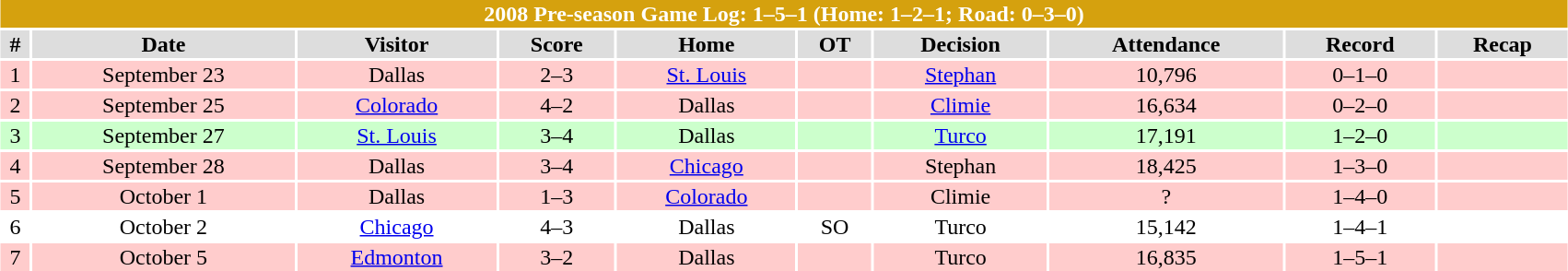<table class="toccolours collapsible collapsed" width=90% style="clear:both; margin:1.5em auto; text-align:center">
<tr>
<th colspan=11 style="background:#D5A10E; color:#FFFFFF;">2008 Pre-season Game Log: 1–5–1 (Home: 1–2–1; Road: 0–3–0)</th>
</tr>
<tr align="center" bgcolor="#dddddd">
<td><strong>#</strong></td>
<td><strong>Date</strong></td>
<td><strong>Visitor</strong></td>
<td><strong>Score</strong></td>
<td><strong>Home</strong></td>
<td><strong>OT</strong></td>
<td><strong>Decision</strong></td>
<td><strong>Attendance</strong></td>
<td><strong>Record</strong></td>
<td><strong>Recap</strong></td>
</tr>
<tr align="center" bgcolor="#ffcccc">
<td>1</td>
<td>September 23</td>
<td>Dallas</td>
<td>2–3</td>
<td><a href='#'>St. Louis</a></td>
<td></td>
<td><a href='#'>Stephan</a></td>
<td>10,796</td>
<td>0–1–0</td>
<td></td>
</tr>
<tr align="center" bgcolor="#ffcccc">
<td>2</td>
<td>September 25</td>
<td><a href='#'>Colorado</a></td>
<td>4–2</td>
<td>Dallas</td>
<td></td>
<td><a href='#'>Climie</a></td>
<td>16,634</td>
<td>0–2–0</td>
<td></td>
</tr>
<tr align="center" bgcolor="#ccffcc">
<td>3</td>
<td>September 27</td>
<td><a href='#'>St. Louis</a></td>
<td>3–4</td>
<td>Dallas</td>
<td></td>
<td><a href='#'>Turco</a></td>
<td>17,191</td>
<td>1–2–0</td>
<td></td>
</tr>
<tr align="center" bgcolor="#ffcccc">
<td>4</td>
<td>September 28</td>
<td>Dallas</td>
<td>3–4</td>
<td><a href='#'>Chicago</a></td>
<td></td>
<td>Stephan</td>
<td>18,425</td>
<td>1–3–0</td>
<td></td>
</tr>
<tr align="center" bgcolor="#ffcccc">
<td>5</td>
<td>October 1</td>
<td>Dallas</td>
<td>1–3</td>
<td><a href='#'>Colorado</a></td>
<td></td>
<td>Climie</td>
<td>?</td>
<td>1–4–0</td>
<td></td>
</tr>
<tr align="center" bgcolor="#ffffff">
<td>6</td>
<td>October 2</td>
<td><a href='#'>Chicago</a></td>
<td>4–3</td>
<td>Dallas</td>
<td>SO</td>
<td>Turco</td>
<td>15,142</td>
<td>1–4–1</td>
<td></td>
</tr>
<tr align="center" bgcolor="#ffcccc">
<td>7</td>
<td>October 5</td>
<td><a href='#'>Edmonton</a></td>
<td>3–2</td>
<td>Dallas</td>
<td></td>
<td>Turco</td>
<td>16,835</td>
<td>1–5–1</td>
<td></td>
</tr>
</table>
